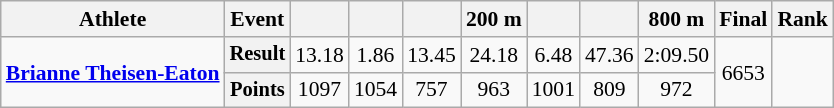<table class=wikitable style="font-size:90%;">
<tr>
<th>Athlete</th>
<th>Event</th>
<th></th>
<th></th>
<th></th>
<th>200 m</th>
<th></th>
<th></th>
<th>800 m</th>
<th>Final</th>
<th>Rank</th>
</tr>
<tr align=center>
<td rowspan=2 align=left><strong><a href='#'>Brianne Theisen-Eaton</a></strong></td>
<th style="font-size:95%">Result</th>
<td>13.18</td>
<td>1.86</td>
<td>13.45</td>
<td>24.18</td>
<td>6.48</td>
<td>47.36</td>
<td>2:09.50</td>
<td rowspan=2>6653</td>
<td rowspan=2></td>
</tr>
<tr align=center>
<th style="font-size:95%">Points</th>
<td>1097</td>
<td>1054</td>
<td>757</td>
<td>963</td>
<td>1001</td>
<td>809</td>
<td>972</td>
</tr>
</table>
